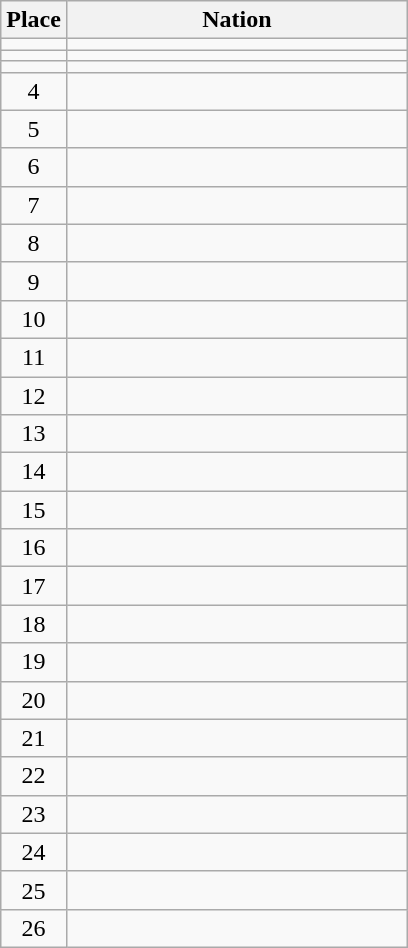<table class=wikitable style=text-align:center>
<tr>
<th width=35>Place</th>
<th width=220>Nation</th>
</tr>
<tr>
<td></td>
<td style=text-align:left></td>
</tr>
<tr>
<td></td>
<td style=text-align:left></td>
</tr>
<tr>
<td></td>
<td style=text-align:left></td>
</tr>
<tr>
<td>4</td>
<td style=text-align:left></td>
</tr>
<tr>
<td>5</td>
<td style=text-align:left></td>
</tr>
<tr>
<td>6</td>
<td style=text-align:left></td>
</tr>
<tr>
<td>7</td>
<td style=text-align:left></td>
</tr>
<tr>
<td>8</td>
<td style=text-align:left></td>
</tr>
<tr>
<td>9</td>
<td style=text-align:left></td>
</tr>
<tr>
<td>10</td>
<td style=text-align:left></td>
</tr>
<tr>
<td>11</td>
<td style=text-align:left></td>
</tr>
<tr>
<td>12</td>
<td style=text-align:left></td>
</tr>
<tr>
<td>13</td>
<td style=text-align:left></td>
</tr>
<tr>
<td>14</td>
<td style=text-align:left></td>
</tr>
<tr>
<td>15</td>
<td style=text-align:left></td>
</tr>
<tr>
<td>16</td>
<td style=text-align:left></td>
</tr>
<tr>
<td>17</td>
<td style=text-align:left></td>
</tr>
<tr>
<td>18</td>
<td style=text-align:left></td>
</tr>
<tr>
<td>19</td>
<td style=text-align:left></td>
</tr>
<tr>
<td>20</td>
<td style=text-align:left></td>
</tr>
<tr>
<td>21</td>
<td style=text-align:left></td>
</tr>
<tr>
<td>22</td>
<td style=text-align:left></td>
</tr>
<tr>
<td>23</td>
<td style=text-align:left></td>
</tr>
<tr>
<td>24</td>
<td style=text-align:left></td>
</tr>
<tr>
<td>25</td>
<td style=text-align:left></td>
</tr>
<tr>
<td>26</td>
<td style=text-align:left></td>
</tr>
</table>
